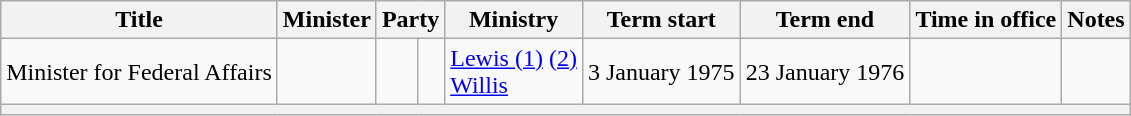<table class="wikitable sortable">
<tr>
<th>Title</th>
<th>Minister</th>
<th colspan=2>Party</th>
<th>Ministry</th>
<th>Term start</th>
<th>Term end</th>
<th>Time in office</th>
<th class="unsortable">Notes</th>
</tr>
<tr>
<td>Minister for Federal Affairs</td>
<td></td>
<td> </td>
<td></td>
<td><a href='#'>Lewis (1)</a> <a href='#'>(2)</a><br><a href='#'>Willis</a></td>
<td align=center>3 January 1975</td>
<td align=center>23 January 1976</td>
<td align=right></td>
<td></td>
</tr>
<tr>
<th colspan="9"></th>
</tr>
</table>
